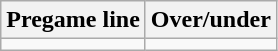<table class="wikitable">
<tr align="center">
<th style=>Pregame line</th>
<th style=>Over/under</th>
</tr>
<tr align="center">
<td></td>
<td></td>
</tr>
</table>
